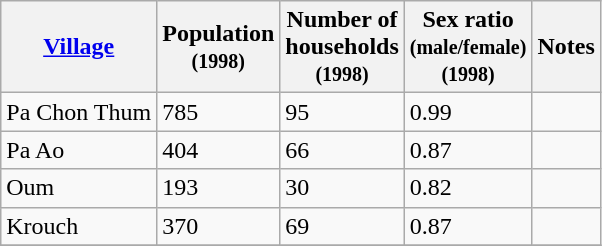<table class="wikitable">
<tr>
<th><a href='#'>Village</a></th>
<th>Population<br><small>(1998)</small></th>
<th>Number of<br>households<br><small>(1998)</small></th>
<th>Sex ratio<br><small>(male/female)</small><br><small>(1998)</small></th>
<th>Notes</th>
</tr>
<tr>
<td>Pa Chon Thum</td>
<td>785</td>
<td>95</td>
<td>0.99</td>
<td></td>
</tr>
<tr>
<td>Pa Ao</td>
<td>404</td>
<td>66</td>
<td>0.87</td>
<td></td>
</tr>
<tr>
<td>Oum</td>
<td>193</td>
<td>30</td>
<td>0.82</td>
<td></td>
</tr>
<tr>
<td>Krouch</td>
<td>370</td>
<td>69</td>
<td>0.87</td>
<td></td>
</tr>
<tr>
</tr>
</table>
